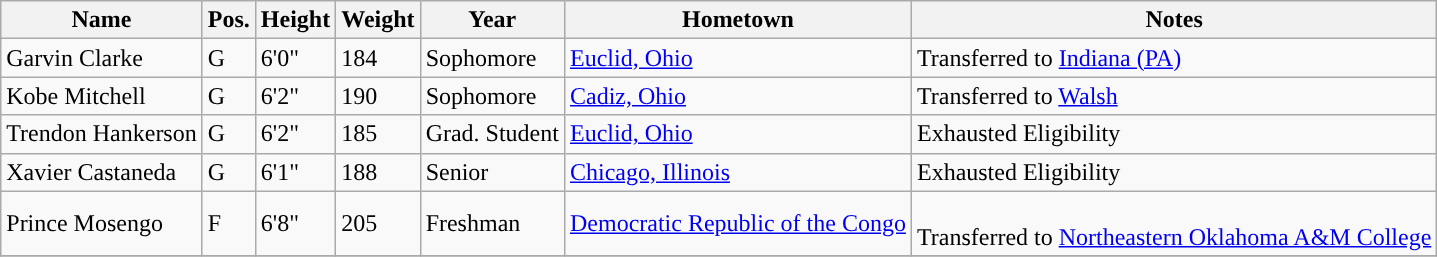<table class="wikitable sortable" border="1">
<tr align=center>
<th>Name</th>
<th>Pos.</th>
<th>Height</th>
<th>Weight</th>
<th>Year</th>
<th>Hometown</th>
<th>Notes</th>
</tr>
<tr>
<td>Garvin Clarke</td>
<td>G</td>
<td>6'0"</td>
<td>184</td>
<td>Sophomore</td>
<td><a href='#'>Euclid, Ohio</a></td>
<td>Transferred to <a href='#'>Indiana (PA)</a></td>
</tr>
<tr>
<td>Kobe Mitchell</td>
<td>G</td>
<td>6'2"</td>
<td>190</td>
<td>Sophomore</td>
<td><a href='#'>Cadiz, Ohio</a></td>
<td>Transferred to <a href='#'>Walsh</a></td>
</tr>
<tr>
<td>Trendon Hankerson</td>
<td>G</td>
<td>6'2"</td>
<td>185</td>
<td>Grad. Student</td>
<td><a href='#'>Euclid, Ohio</a></td>
<td>Exhausted Eligibility</td>
</tr>
<tr>
<td>Xavier Castaneda</td>
<td>G</td>
<td>6'1"</td>
<td>188</td>
<td>Senior</td>
<td><a href='#'>Chicago, Illinois</a></td>
<td>Exhausted Eligibility</td>
</tr>
<tr>
<td>Prince Mosengo</td>
<td>F</td>
<td>6'8"</td>
<td>205</td>
<td>Freshman</td>
<td><a href='#'>Democratic Republic of the Congo</a></td>
<td><br>Transferred to <a href='#'>Northeastern Oklahoma A&M College</a></td>
</tr>
<tr>
</tr>
</table>
